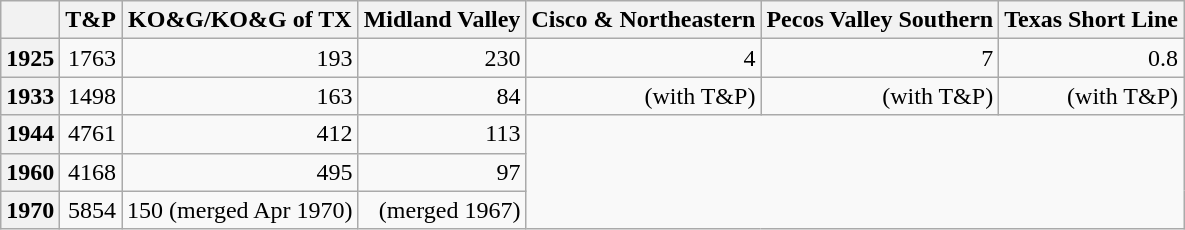<table class="wikitable">
<tr>
<th></th>
<th>T&P</th>
<th>KO&G/KO&G of TX</th>
<th>Midland Valley</th>
<th>Cisco & Northeastern</th>
<th>Pecos Valley Southern</th>
<th>Texas Short Line</th>
</tr>
<tr align="right">
<th scope="row">1925</th>
<td>1763</td>
<td>193</td>
<td>230</td>
<td>4</td>
<td>7</td>
<td>0.8</td>
</tr>
<tr align="right">
<th scope="row">1933</th>
<td>1498</td>
<td>163</td>
<td>84</td>
<td>(with T&P)</td>
<td>(with T&P)</td>
<td>(with T&P)</td>
</tr>
<tr align="right">
<th scope="row">1944</th>
<td>4761</td>
<td>412</td>
<td>113</td>
</tr>
<tr align="right">
<th scope="row">1960</th>
<td>4168</td>
<td>495</td>
<td>97</td>
</tr>
<tr align="right">
<th scope="row">1970</th>
<td>5854</td>
<td>150 (merged Apr 1970)</td>
<td>(merged 1967)</td>
</tr>
</table>
